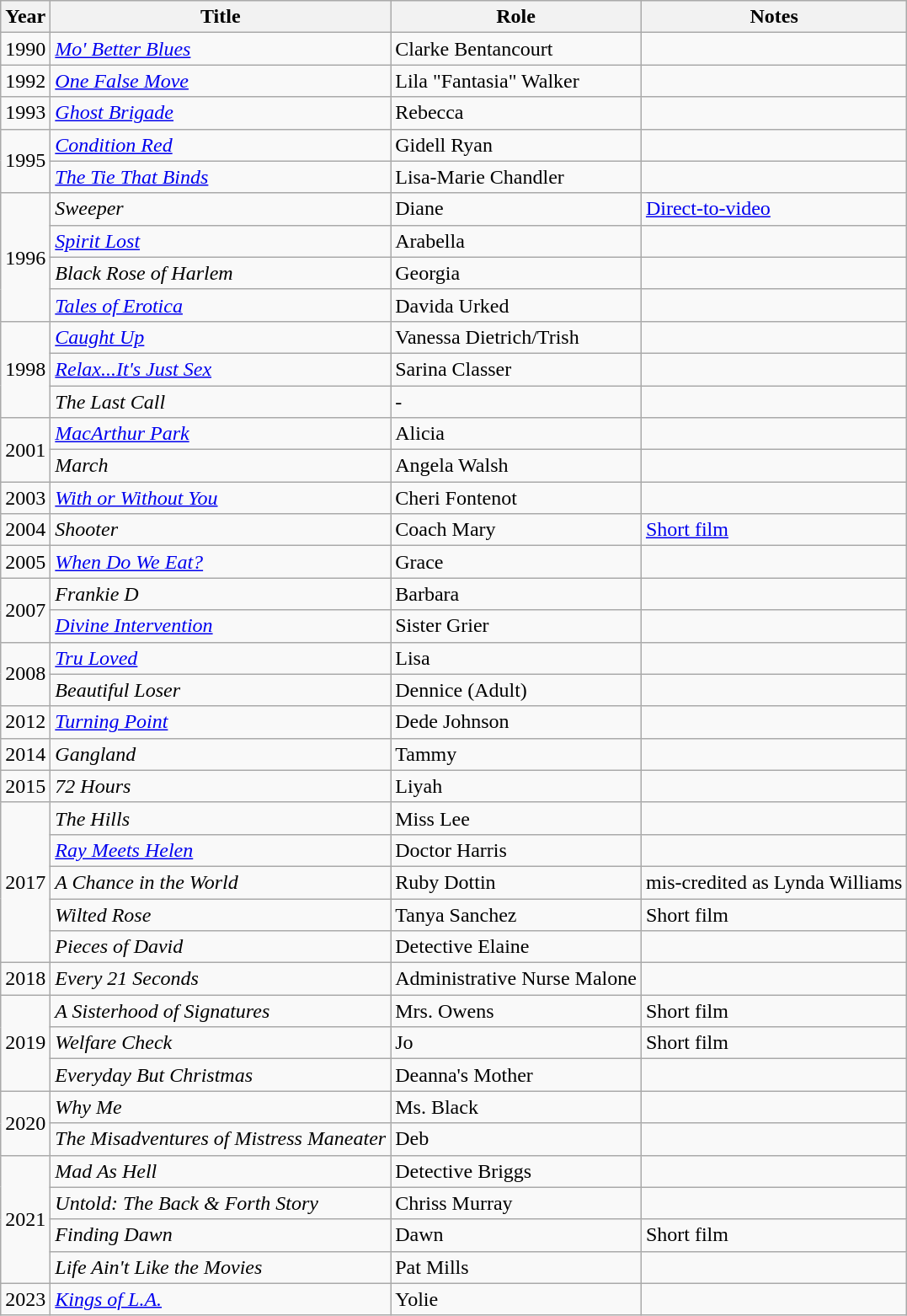<table class="wikitable sortable">
<tr>
<th>Year</th>
<th>Title</th>
<th>Role</th>
<th>Notes</th>
</tr>
<tr>
<td>1990</td>
<td><em><a href='#'>Mo' Better Blues</a></em></td>
<td>Clarke Bentancourt</td>
<td></td>
</tr>
<tr>
<td>1992</td>
<td><em><a href='#'>One False Move</a></em></td>
<td>Lila "Fantasia" Walker</td>
<td></td>
</tr>
<tr>
<td>1993</td>
<td><em><a href='#'>Ghost Brigade</a></em></td>
<td>Rebecca</td>
<td></td>
</tr>
<tr>
<td rowspan=2>1995</td>
<td><em><a href='#'>Condition Red</a></em></td>
<td>Gidell Ryan</td>
<td></td>
</tr>
<tr>
<td><em><a href='#'>The Tie That Binds</a></em></td>
<td>Lisa-Marie Chandler</td>
<td></td>
</tr>
<tr>
<td rowspan=4>1996</td>
<td><em>Sweeper</em></td>
<td>Diane</td>
<td><a href='#'>Direct-to-video</a></td>
</tr>
<tr>
<td><em><a href='#'>Spirit Lost</a></em></td>
<td>Arabella</td>
<td></td>
</tr>
<tr>
<td><em>Black Rose of Harlem</em></td>
<td>Georgia</td>
<td></td>
</tr>
<tr>
<td><em><a href='#'>Tales of Erotica</a></em></td>
<td>Davida Urked</td>
<td></td>
</tr>
<tr>
<td rowspan=3>1998</td>
<td><em><a href='#'>Caught Up</a></em></td>
<td>Vanessa Dietrich/Trish</td>
<td></td>
</tr>
<tr>
<td><em><a href='#'>Relax...It's Just Sex</a></em></td>
<td>Sarina Classer</td>
<td></td>
</tr>
<tr>
<td><em>The Last Call</em></td>
<td>-</td>
<td></td>
</tr>
<tr>
<td rowspan=2>2001</td>
<td><em><a href='#'>MacArthur Park</a></em></td>
<td>Alicia</td>
<td></td>
</tr>
<tr>
<td><em>March</em></td>
<td>Angela Walsh</td>
<td></td>
</tr>
<tr>
<td>2003</td>
<td><em><a href='#'>With or Without You</a></em></td>
<td>Cheri Fontenot</td>
<td></td>
</tr>
<tr>
<td>2004</td>
<td><em>Shooter</em></td>
<td>Coach Mary</td>
<td><a href='#'>Short film</a></td>
</tr>
<tr>
<td>2005</td>
<td><em><a href='#'>When Do We Eat?</a></em></td>
<td>Grace</td>
<td></td>
</tr>
<tr>
<td rowspan=2>2007</td>
<td><em>Frankie D</em></td>
<td>Barbara</td>
<td></td>
</tr>
<tr>
<td><em><a href='#'>Divine Intervention</a></em></td>
<td>Sister Grier</td>
<td></td>
</tr>
<tr>
<td rowspan=2>2008</td>
<td><em><a href='#'>Tru Loved</a></em></td>
<td>Lisa</td>
<td></td>
</tr>
<tr>
<td><em>Beautiful Loser</em></td>
<td>Dennice (Adult)</td>
<td></td>
</tr>
<tr>
<td>2012</td>
<td><em><a href='#'>Turning Point</a></em></td>
<td>Dede Johnson</td>
<td></td>
</tr>
<tr>
<td>2014</td>
<td><em>Gangland</em></td>
<td>Tammy</td>
<td></td>
</tr>
<tr>
<td>2015</td>
<td><em>72 Hours</em></td>
<td>Liyah</td>
<td></td>
</tr>
<tr>
<td rowspan=5>2017</td>
<td><em>The Hills</em></td>
<td>Miss Lee</td>
<td></td>
</tr>
<tr>
<td><em><a href='#'>Ray Meets Helen</a></em></td>
<td>Doctor Harris</td>
<td></td>
</tr>
<tr>
<td><em>A Chance in the World</em></td>
<td>Ruby Dottin</td>
<td>mis-credited as Lynda Williams</td>
</tr>
<tr>
<td><em>Wilted Rose</em></td>
<td>Tanya Sanchez</td>
<td>Short film</td>
</tr>
<tr>
<td><em>Pieces of David</em></td>
<td>Detective Elaine</td>
<td></td>
</tr>
<tr>
<td>2018</td>
<td><em>Every 21 Seconds</em></td>
<td>Administrative Nurse Malone</td>
<td></td>
</tr>
<tr>
<td rowspan=3>2019</td>
<td><em>A Sisterhood of Signatures</em></td>
<td>Mrs. Owens</td>
<td>Short film</td>
</tr>
<tr>
<td><em>Welfare Check</em></td>
<td>Jo</td>
<td>Short film</td>
</tr>
<tr>
<td><em>Everyday But Christmas</em></td>
<td>Deanna's Mother</td>
<td></td>
</tr>
<tr>
<td rowspan=2>2020</td>
<td><em>Why Me</em></td>
<td>Ms. Black</td>
<td></td>
</tr>
<tr>
<td><em>The Misadventures of Mistress Maneater</em></td>
<td>Deb</td>
<td></td>
</tr>
<tr>
<td rowspan=4>2021</td>
<td><em>Mad As Hell</em></td>
<td>Detective Briggs</td>
<td></td>
</tr>
<tr>
<td><em>Untold: The Back & Forth Story</em></td>
<td>Chriss Murray</td>
<td></td>
</tr>
<tr>
<td><em>Finding Dawn</em></td>
<td>Dawn</td>
<td>Short film</td>
</tr>
<tr>
<td><em>Life Ain't Like the Movies</em></td>
<td>Pat Mills</td>
<td></td>
</tr>
<tr>
<td>2023</td>
<td><em><a href='#'>Kings of L.A.</a></em></td>
<td>Yolie</td>
</tr>
</table>
